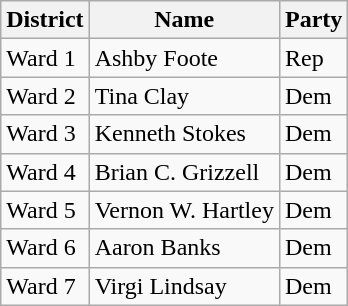<table class="wikitable sortable">
<tr>
<th>District</th>
<th>Name</th>
<th>Party</th>
</tr>
<tr>
<td>Ward 1</td>
<td>Ashby Foote</td>
<td>Rep</td>
</tr>
<tr>
<td>Ward 2</td>
<td>Tina Clay</td>
<td>Dem</td>
</tr>
<tr>
<td>Ward 3</td>
<td>Kenneth Stokes</td>
<td>Dem</td>
</tr>
<tr>
<td>Ward 4</td>
<td>Brian C. Grizzell</td>
<td>Dem</td>
</tr>
<tr>
<td>Ward 5</td>
<td>Vernon W. Hartley</td>
<td>Dem</td>
</tr>
<tr>
<td>Ward 6</td>
<td>Aaron Banks</td>
<td>Dem</td>
</tr>
<tr>
<td>Ward 7</td>
<td>Virgi Lindsay</td>
<td>Dem</td>
</tr>
</table>
